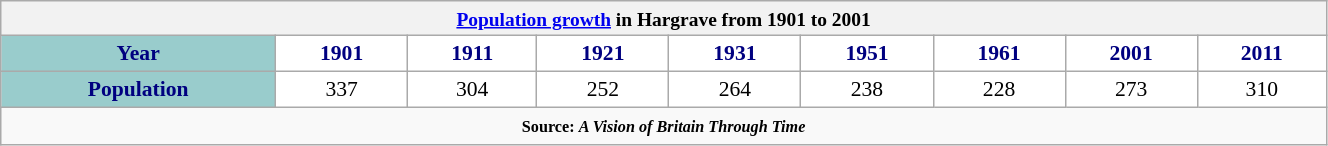<table class="wikitable" style="font-size:90%;width:70%;border:0px;text-align:center;line-height:120%;">
<tr>
<th colspan="12" style="text-align:center;font-size:90%;"><a href='#'>Population growth</a> in Hargrave from 1901 to 2001</th>
</tr>
<tr>
<th style="background: #99CCCC; color: #000080" height="17">Year</th>
<th style="background: #FFFFFF; color:#000080;">1901</th>
<th style="background: #FFFFFF; color:#000080;">1911</th>
<th style="background: #FFFFFF; color:#000080;">1921</th>
<th style="background: #FFFFFF; color:#000080;">1931</th>
<th style="background: #FFFFFF; color:#000080;">1951</th>
<th style="background: #FFFFFF; color:#000080;">1961</th>
<th style="background: #FFFFFF; color:#000080;">2001</th>
<th style="background: #FFFFFF; color:#000080;">2011</th>
</tr>
<tr Align="center">
<th style="background: #99CCCC; color: #000080" height="17">Population</th>
<td style="background: #FFFFFF; color: black;">337</td>
<td style="background: #FFFFFF; color: black;">304</td>
<td style="background: #FFFFFF; color: black;">252</td>
<td style="background: #FFFFFF; color: black;">264</td>
<td style="background: #FFFFFF; color: black;">238</td>
<td style="background: #FFFFFF; color: black;">228</td>
<td style="background: #FFFFFF; color: black;">273</td>
<td style="background: #FFFFFF; color: black;">310</td>
</tr>
<tr>
<td colspan="12" style="text-align:center;font-size:90%;"><small><strong>Source: <em>A Vision of Britain Through Time<strong><em></small></td>
</tr>
</table>
